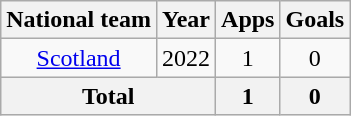<table class="wikitable" style="text-align: center;">
<tr>
<th>National team</th>
<th>Year</th>
<th>Apps</th>
<th>Goals</th>
</tr>
<tr>
<td><a href='#'>Scotland</a></td>
<td>2022</td>
<td>1</td>
<td>0</td>
</tr>
<tr>
<th colspan="2">Total</th>
<th>1</th>
<th>0</th>
</tr>
</table>
